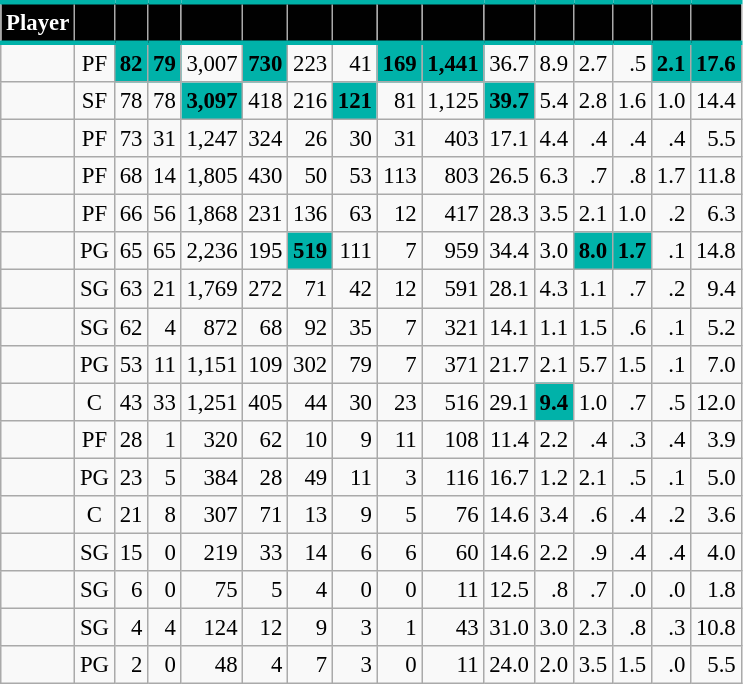<table class="wikitable sortable" style="font-size: 95%; text-align:right;">
<tr>
<th style="background:#010101; color:#FFFFFF; border-top:#00B2A9 3px solid; border-bottom:#00B2A9 3px solid;">Player</th>
<th style="background:#010101; color:#FFFFFF; border-top:#00B2A9 3px solid; border-bottom:#00B2A9 3px solid;"></th>
<th style="background:#010101; color:#FFFFFF; border-top:#00B2A9 3px solid; border-bottom:#00B2A9 3px solid;"></th>
<th style="background:#010101; color:#FFFFFF; border-top:#00B2A9 3px solid; border-bottom:#00B2A9 3px solid;"></th>
<th style="background:#010101; color:#FFFFFF; border-top:#00B2A9 3px solid; border-bottom:#00B2A9 3px solid;"></th>
<th style="background:#010101; color:#FFFFFF; border-top:#00B2A9 3px solid; border-bottom:#00B2A9 3px solid;"></th>
<th style="background:#010101; color:#FFFFFF; border-top:#00B2A9 3px solid; border-bottom:#00B2A9 3px solid;"></th>
<th style="background:#010101; color:#FFFFFF; border-top:#00B2A9 3px solid; border-bottom:#00B2A9 3px solid;"></th>
<th style="background:#010101; color:#FFFFFF; border-top:#00B2A9 3px solid; border-bottom:#00B2A9 3px solid;"></th>
<th style="background:#010101; color:#FFFFFF; border-top:#00B2A9 3px solid; border-bottom:#00B2A9 3px solid;"></th>
<th style="background:#010101; color:#FFFFFF; border-top:#00B2A9 3px solid; border-bottom:#00B2A9 3px solid;"></th>
<th style="background:#010101; color:#FFFFFF; border-top:#00B2A9 3px solid; border-bottom:#00B2A9 3px solid;"></th>
<th style="background:#010101; color:#FFFFFF; border-top:#00B2A9 3px solid; border-bottom:#00B2A9 3px solid;"></th>
<th style="background:#010101; color:#FFFFFF; border-top:#00B2A9 3px solid; border-bottom:#00B2A9 3px solid;"></th>
<th style="background:#010101; color:#FFFFFF; border-top:#00B2A9 3px solid; border-bottom:#00B2A9 3px solid;"></th>
<th style="background:#010101; color:#FFFFFF; border-top:#00B2A9 3px solid; border-bottom:#00B2A9 3px solid;"></th>
</tr>
<tr>
<td style="text-align:left;"></td>
<td style="text-align:center;">PF</td>
<td style="background:#00B2A9; color:#010101;"><strong>82</strong></td>
<td style="background:#00B2A9; color:#010101;"><strong>79</strong></td>
<td>3,007</td>
<td style="background:#00B2A9; color:#010101;"><strong>730</strong></td>
<td>223</td>
<td>41</td>
<td style="background:#00B2A9; color:#010101;"><strong>169</strong></td>
<td style="background:#00B2A9; color:#010101;"><strong>1,441</strong></td>
<td>36.7</td>
<td>8.9</td>
<td>2.7</td>
<td>.5</td>
<td style="background:#00B2A9; color:#010101;"><strong>2.1</strong></td>
<td style="background:#00B2A9; color:#010101;"><strong>17.6</strong></td>
</tr>
<tr>
<td style="text-align:left;"></td>
<td style="text-align:center;">SF</td>
<td>78</td>
<td>78</td>
<td style="background:#00B2A9; color:#010101;"><strong>3,097</strong></td>
<td>418</td>
<td>216</td>
<td style="background:#00B2A9; color:#010101;"><strong>121</strong></td>
<td>81</td>
<td>1,125</td>
<td style="background:#00B2A9; color:#010101;"><strong>39.7</strong></td>
<td>5.4</td>
<td>2.8</td>
<td>1.6</td>
<td>1.0</td>
<td>14.4</td>
</tr>
<tr>
<td style="text-align:left;"></td>
<td style="text-align:center;">PF</td>
<td>73</td>
<td>31</td>
<td>1,247</td>
<td>324</td>
<td>26</td>
<td>30</td>
<td>31</td>
<td>403</td>
<td>17.1</td>
<td>4.4</td>
<td>.4</td>
<td>.4</td>
<td>.4</td>
<td>5.5</td>
</tr>
<tr>
<td style="text-align:left;"></td>
<td style="text-align:center;">PF</td>
<td>68</td>
<td>14</td>
<td>1,805</td>
<td>430</td>
<td>50</td>
<td>53</td>
<td>113</td>
<td>803</td>
<td>26.5</td>
<td>6.3</td>
<td>.7</td>
<td>.8</td>
<td>1.7</td>
<td>11.8</td>
</tr>
<tr>
<td style="text-align:left;"></td>
<td style="text-align:center;">PF</td>
<td>66</td>
<td>56</td>
<td>1,868</td>
<td>231</td>
<td>136</td>
<td>63</td>
<td>12</td>
<td>417</td>
<td>28.3</td>
<td>3.5</td>
<td>2.1</td>
<td>1.0</td>
<td>.2</td>
<td>6.3</td>
</tr>
<tr>
<td style="text-align:left;"></td>
<td style="text-align:center;">PG</td>
<td>65</td>
<td>65</td>
<td>2,236</td>
<td>195</td>
<td style="background:#00B2A9; color:#010101;"><strong>519</strong></td>
<td>111</td>
<td>7</td>
<td>959</td>
<td>34.4</td>
<td>3.0</td>
<td style="background:#00B2A9; color:#010101;"><strong>8.0</strong></td>
<td style="background:#00B2A9; color:#010101;"><strong>1.7</strong></td>
<td>.1</td>
<td>14.8</td>
</tr>
<tr>
<td style="text-align:left;"></td>
<td style="text-align:center;">SG</td>
<td>63</td>
<td>21</td>
<td>1,769</td>
<td>272</td>
<td>71</td>
<td>42</td>
<td>12</td>
<td>591</td>
<td>28.1</td>
<td>4.3</td>
<td>1.1</td>
<td>.7</td>
<td>.2</td>
<td>9.4</td>
</tr>
<tr>
<td style="text-align:left;"></td>
<td style="text-align:center;">SG</td>
<td>62</td>
<td>4</td>
<td>872</td>
<td>68</td>
<td>92</td>
<td>35</td>
<td>7</td>
<td>321</td>
<td>14.1</td>
<td>1.1</td>
<td>1.5</td>
<td>.6</td>
<td>.1</td>
<td>5.2</td>
</tr>
<tr>
<td style="text-align:left;"></td>
<td style="text-align:center;">PG</td>
<td>53</td>
<td>11</td>
<td>1,151</td>
<td>109</td>
<td>302</td>
<td>79</td>
<td>7</td>
<td>371</td>
<td>21.7</td>
<td>2.1</td>
<td>5.7</td>
<td>1.5</td>
<td>.1</td>
<td>7.0</td>
</tr>
<tr>
<td style="text-align:left;"></td>
<td style="text-align:center;">C</td>
<td>43</td>
<td>33</td>
<td>1,251</td>
<td>405</td>
<td>44</td>
<td>30</td>
<td>23</td>
<td>516</td>
<td>29.1</td>
<td style="background:#00B2A9; color:#010101;"><strong>9.4</strong></td>
<td>1.0</td>
<td>.7</td>
<td>.5</td>
<td>12.0</td>
</tr>
<tr>
<td style="text-align:left;"></td>
<td style="text-align:center;">PF</td>
<td>28</td>
<td>1</td>
<td>320</td>
<td>62</td>
<td>10</td>
<td>9</td>
<td>11</td>
<td>108</td>
<td>11.4</td>
<td>2.2</td>
<td>.4</td>
<td>.3</td>
<td>.4</td>
<td>3.9</td>
</tr>
<tr>
<td style="text-align:left;"></td>
<td style="text-align:center;">PG</td>
<td>23</td>
<td>5</td>
<td>384</td>
<td>28</td>
<td>49</td>
<td>11</td>
<td>3</td>
<td>116</td>
<td>16.7</td>
<td>1.2</td>
<td>2.1</td>
<td>.5</td>
<td>.1</td>
<td>5.0</td>
</tr>
<tr>
<td style="text-align:left;"></td>
<td style="text-align:center;">C</td>
<td>21</td>
<td>8</td>
<td>307</td>
<td>71</td>
<td>13</td>
<td>9</td>
<td>5</td>
<td>76</td>
<td>14.6</td>
<td>3.4</td>
<td>.6</td>
<td>.4</td>
<td>.2</td>
<td>3.6</td>
</tr>
<tr>
<td style="text-align:left;"></td>
<td style="text-align:center;">SG</td>
<td>15</td>
<td>0</td>
<td>219</td>
<td>33</td>
<td>14</td>
<td>6</td>
<td>6</td>
<td>60</td>
<td>14.6</td>
<td>2.2</td>
<td>.9</td>
<td>.4</td>
<td>.4</td>
<td>4.0</td>
</tr>
<tr>
<td style="text-align:left;"></td>
<td style="text-align:center;">SG</td>
<td>6</td>
<td>0</td>
<td>75</td>
<td>5</td>
<td>4</td>
<td>0</td>
<td>0</td>
<td>11</td>
<td>12.5</td>
<td>.8</td>
<td>.7</td>
<td>.0</td>
<td>.0</td>
<td>1.8</td>
</tr>
<tr>
<td style="text-align:left;"></td>
<td style="text-align:center;">SG</td>
<td>4</td>
<td>4</td>
<td>124</td>
<td>12</td>
<td>9</td>
<td>3</td>
<td>1</td>
<td>43</td>
<td>31.0</td>
<td>3.0</td>
<td>2.3</td>
<td>.8</td>
<td>.3</td>
<td>10.8</td>
</tr>
<tr>
<td style="text-align:left;"></td>
<td style="text-align:center;">PG</td>
<td>2</td>
<td>0</td>
<td>48</td>
<td>4</td>
<td>7</td>
<td>3</td>
<td>0</td>
<td>11</td>
<td>24.0</td>
<td>2.0</td>
<td>3.5</td>
<td>1.5</td>
<td>.0</td>
<td>5.5</td>
</tr>
</table>
